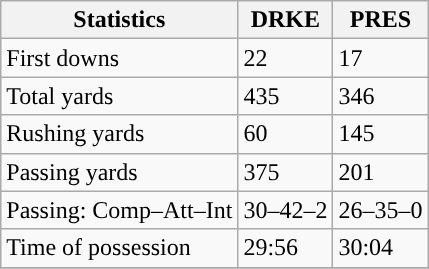<table class="wikitable" style="float: left;">
<tr>
<th>Statistics</th>
<th>DRKE</th>
<th>PRES</th>
</tr>
<tr>
<td>First downs</td>
<td>22</td>
<td>17</td>
</tr>
<tr>
<td>Total yards</td>
<td>435</td>
<td>346</td>
</tr>
<tr>
<td>Rushing yards</td>
<td>60</td>
<td>145</td>
</tr>
<tr>
<td>Passing yards</td>
<td>375</td>
<td>201</td>
</tr>
<tr>
<td>Passing: Comp–Att–Int</td>
<td>30–42–2</td>
<td>26–35–0</td>
</tr>
<tr>
<td>Time of possession</td>
<td>29:56</td>
<td>30:04</td>
</tr>
<tr>
</tr>
</table>
